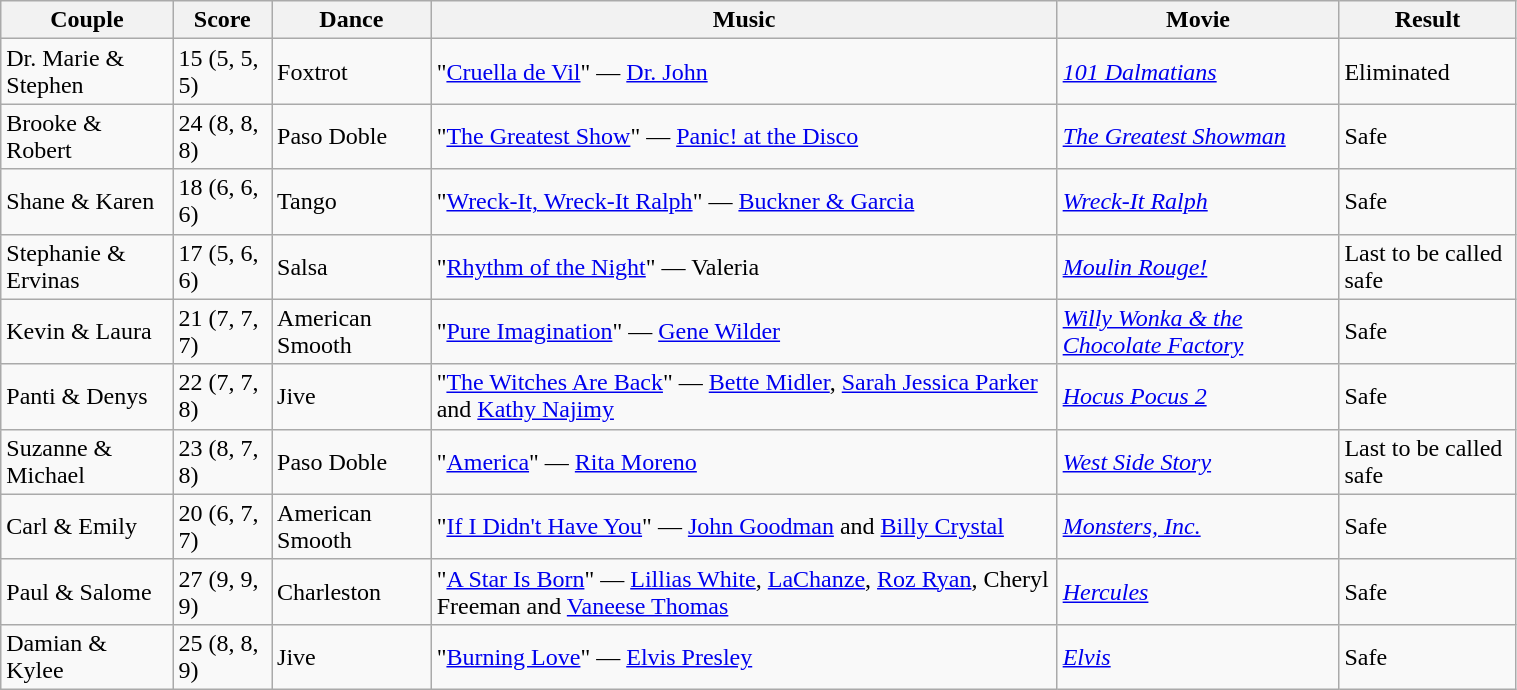<table class="wikitable" style="width:80%;">
<tr>
<th>Couple</th>
<th>Score</th>
<th>Dance</th>
<th>Music</th>
<th>Movie</th>
<th>Result</th>
</tr>
<tr>
<td>Dr. Marie & Stephen</td>
<td>15 (5, 5, 5)</td>
<td>Foxtrot</td>
<td>"<a href='#'>Cruella de Vil</a>" — <a href='#'>Dr. John</a></td>
<td><a href='#'><em>101 Dalmatians</em></a></td>
<td>Eliminated</td>
</tr>
<tr>
<td>Brooke & Robert</td>
<td>24 (8, 8, 8)</td>
<td>Paso Doble</td>
<td>"<a href='#'>The Greatest Show</a>" — <a href='#'>Panic! at the Disco</a></td>
<td><em><a href='#'>The Greatest Showman</a></em></td>
<td>Safe</td>
</tr>
<tr>
<td>Shane & Karen</td>
<td>18 (6, 6, 6)</td>
<td>Tango</td>
<td>"<a href='#'>Wreck-It, Wreck-It Ralph</a>" — <a href='#'>Buckner & Garcia</a></td>
<td><em><a href='#'>Wreck-It Ralph</a></em></td>
<td>Safe</td>
</tr>
<tr>
<td>Stephanie & Ervinas</td>
<td>17 (5, 6, 6)</td>
<td>Salsa</td>
<td>"<a href='#'>Rhythm of the Night</a>" — Valeria</td>
<td><em><a href='#'>Moulin Rouge!</a></em></td>
<td>Last to be called safe</td>
</tr>
<tr>
<td>Kevin & Laura</td>
<td>21 (7, 7, 7)</td>
<td>American Smooth</td>
<td>"<a href='#'>Pure Imagination</a>" — <a href='#'>Gene Wilder</a></td>
<td><em><a href='#'>Willy Wonka & the Chocolate Factory</a></em></td>
<td>Safe</td>
</tr>
<tr>
<td>Panti & Denys</td>
<td>22 (7, 7, 8)</td>
<td>Jive</td>
<td>"<a href='#'>The Witches Are Back</a>" — <a href='#'>Bette Midler</a>, <a href='#'>Sarah Jessica Parker</a> and <a href='#'>Kathy Najimy</a></td>
<td><em><a href='#'>Hocus Pocus 2</a></em></td>
<td>Safe</td>
</tr>
<tr>
<td>Suzanne & Michael</td>
<td>23 (8, 7, 8)</td>
<td>Paso Doble</td>
<td>"<a href='#'>America</a>" — <a href='#'>Rita Moreno</a></td>
<td><a href='#'><em>West Side Story</em></a></td>
<td>Last to be called safe</td>
</tr>
<tr>
<td>Carl & Emily</td>
<td>20 (6, 7, 7)</td>
<td>American Smooth</td>
<td>"<a href='#'>If I Didn't Have You</a>" — <a href='#'>John Goodman</a> and <a href='#'>Billy Crystal</a></td>
<td><em><a href='#'>Monsters, Inc.</a></em></td>
<td>Safe</td>
</tr>
<tr>
<td>Paul & Salome</td>
<td>27 (9, 9, 9)</td>
<td>Charleston</td>
<td>"<a href='#'>A Star Is Born</a>" — <a href='#'>Lillias White</a>, <a href='#'>LaChanze</a>, <a href='#'>Roz Ryan</a>, Cheryl Freeman and <a href='#'>Vaneese Thomas</a></td>
<td><a href='#'><em>Hercules</em></a></td>
<td>Safe</td>
</tr>
<tr>
<td>Damian & Kylee</td>
<td>25 (8, 8, 9)</td>
<td>Jive</td>
<td>"<a href='#'>Burning Love</a>" — <a href='#'>Elvis Presley</a></td>
<td><a href='#'><em>Elvis</em></a></td>
<td>Safe</td>
</tr>
</table>
